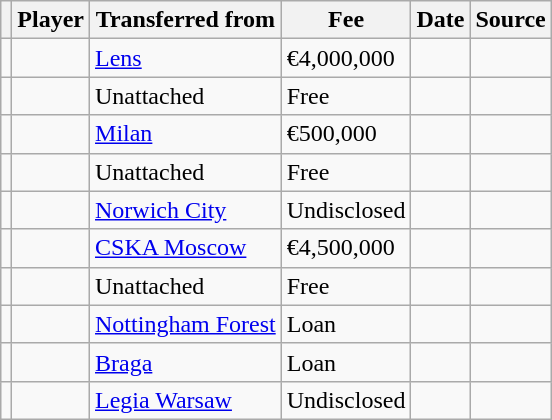<table class="wikitable plainrowheaders sortable">
<tr>
<th></th>
<th scope="col">Player</th>
<th>Transferred from</th>
<th style="width: 65px;">Fee</th>
<th scope="col">Date</th>
<th scope="col">Source</th>
</tr>
<tr>
<td align="center"></td>
<td></td>
<td> <a href='#'>Lens</a></td>
<td>€4,000,000</td>
<td></td>
<td></td>
</tr>
<tr>
<td align="center"></td>
<td></td>
<td>Unattached</td>
<td>Free</td>
<td></td>
<td></td>
</tr>
<tr>
<td align="center"></td>
<td></td>
<td> <a href='#'>Milan</a></td>
<td>€500,000</td>
<td></td>
<td></td>
</tr>
<tr>
<td align="center"></td>
<td></td>
<td>Unattached</td>
<td>Free</td>
<td></td>
<td></td>
</tr>
<tr>
<td align="center"></td>
<td></td>
<td> <a href='#'>Norwich City</a></td>
<td>Undisclosed</td>
<td></td>
<td></td>
</tr>
<tr>
<td align="center"></td>
<td></td>
<td> <a href='#'>CSKA Moscow</a></td>
<td>€4,500,000</td>
<td></td>
<td></td>
</tr>
<tr>
<td align="center"></td>
<td></td>
<td>Unattached</td>
<td>Free</td>
<td></td>
<td></td>
</tr>
<tr>
<td align="center"></td>
<td></td>
<td> <a href='#'>Nottingham Forest</a></td>
<td>Loan</td>
<td></td>
<td></td>
</tr>
<tr>
<td align="center"></td>
<td></td>
<td> <a href='#'>Braga</a></td>
<td>Loan</td>
<td></td>
<td></td>
</tr>
<tr>
<td align="center"></td>
<td></td>
<td> <a href='#'>Legia Warsaw</a></td>
<td>Undisclosed</td>
<td></td>
<td></td>
</tr>
</table>
